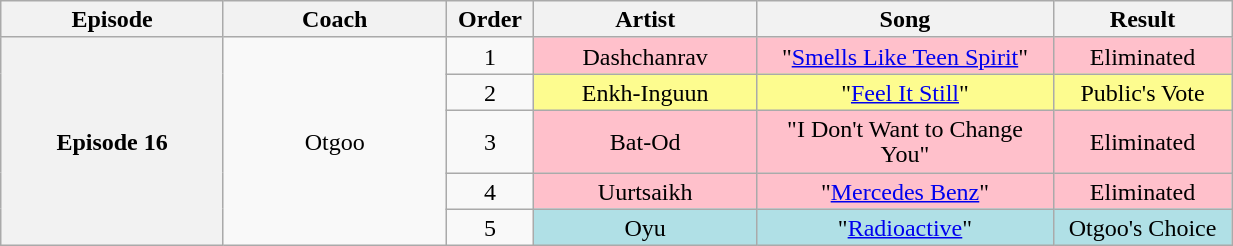<table class="wikitable" style="text-align:center; line-height:17px; width:65%;">
<tr>
<th width="15%">Episode</th>
<th width="15%">Coach</th>
<th width="05%">Order</th>
<th width="15%">Artist</th>
<th width="20%">Song</th>
<th width="12%">Result</th>
</tr>
<tr>
<th rowspan="5">Episode 16<br><small></small></th>
<td rowspan="5">Otgoo</td>
<td>1</td>
<td style="background:pink;">Dashchanrav</td>
<td style="background:pink;">"<a href='#'>Smells Like Teen Spirit</a>"</td>
<td style="background:pink;">Eliminated</td>
</tr>
<tr>
<td>2</td>
<td style="background:#fdfc8f;">Enkh-Inguun</td>
<td style="background:#fdfc8f;">"<a href='#'>Feel It Still</a>"</td>
<td style="background:#fdfc8f;">Public's Vote</td>
</tr>
<tr>
<td>3</td>
<td style="background:pink;">Bat-Od</td>
<td style="background:pink;">"I Don't Want to Change You"</td>
<td style="background:pink;">Eliminated</td>
</tr>
<tr>
<td>4</td>
<td style="background:pink;">Uurtsaikh</td>
<td style="background:pink;">"<a href='#'>Mercedes Benz</a>"</td>
<td style="background:pink;">Eliminated</td>
</tr>
<tr>
<td>5</td>
<td style="background:#B0E0E6;">Oyu</td>
<td style="background:#B0E0E6;">"<a href='#'>Radioactive</a>"</td>
<td style="background:#B0E0E6;">Otgoo's Choice</td>
</tr>
</table>
